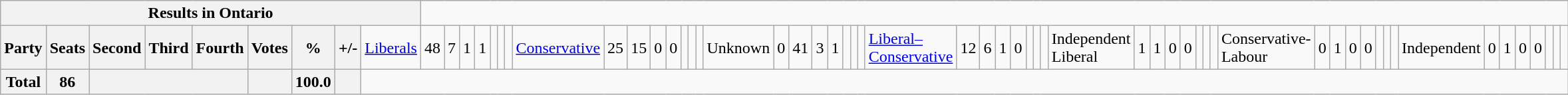<table class="wikitable">
<tr>
<th colspan=10>Results in Ontario</th>
</tr>
<tr>
<th colspan=2>Party</th>
<th>Seats</th>
<th>Second</th>
<th>Third</th>
<th>Fourth</th>
<th>Votes</th>
<th>%</th>
<th>+/-<br></th>
<td><a href='#'>Liberals</a></td>
<td align="right">48</td>
<td align="right">7</td>
<td align="right">1</td>
<td align="right">1</td>
<td align="right"></td>
<td align="right"></td>
<td align="right"><br></td>
<td><a href='#'>Conservative</a></td>
<td align="right">25</td>
<td align="right">15</td>
<td align="right">0</td>
<td align="right">0</td>
<td align="right"></td>
<td align="right"></td>
<td align="right"><br></td>
<td>Unknown</td>
<td align="right">0</td>
<td align="right">41</td>
<td align="right">3</td>
<td align="right">1</td>
<td align="right"></td>
<td align="right"></td>
<td align="right"><br></td>
<td><a href='#'>Liberal–Conservative</a></td>
<td align="right">12</td>
<td align="right">6</td>
<td align="right">1</td>
<td align="right">0</td>
<td align="right"></td>
<td align="right"></td>
<td align="right"><br></td>
<td>Independent Liberal</td>
<td align="right">1</td>
<td align="right">1</td>
<td align="right">0</td>
<td align="right">0</td>
<td align="right"></td>
<td align="right"></td>
<td align="right"><br></td>
<td>Conservative-Labour</td>
<td align="right">0</td>
<td align="right">1</td>
<td align="right">0</td>
<td align="right">0</td>
<td align="right"></td>
<td align="right"></td>
<td align="right"><br></td>
<td>Independent</td>
<td align="right">0</td>
<td align="right">1</td>
<td align="right">0</td>
<td align="right">0</td>
<td align="right"></td>
<td align="right"></td>
<td align="right"></td>
</tr>
<tr>
<th colspan="2">Total</th>
<th>86</th>
<th colspan="3"></th>
<th></th>
<th>100.0</th>
<th></th>
</tr>
</table>
